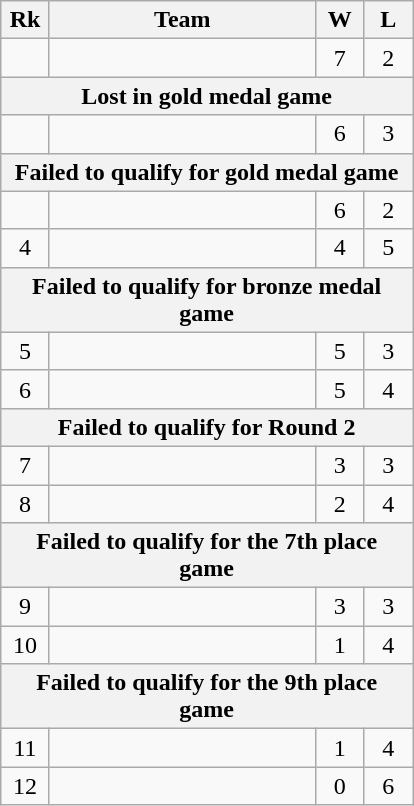<table class=wikitable style=text-align:center>
<tr>
<th width=25>Rk</th>
<th width=170>Team</th>
<th width=25>W</th>
<th width=25>L</th>
</tr>
<tr>
<td></td>
<td align=left></td>
<td>7</td>
<td>2</td>
</tr>
<tr>
<th colspan="6">Lost in gold medal game</th>
</tr>
<tr>
<td></td>
<td align=left></td>
<td>6</td>
<td>3</td>
</tr>
<tr>
<th colspan="6">Failed to qualify for gold medal game</th>
</tr>
<tr>
<td></td>
<td align=left></td>
<td>6</td>
<td>2</td>
</tr>
<tr>
<td>4</td>
<td align=left></td>
<td>4</td>
<td>5</td>
</tr>
<tr>
<th colspan="6">Failed to qualify for bronze medal game</th>
</tr>
<tr>
<td>5</td>
<td align=left></td>
<td>5</td>
<td>3</td>
</tr>
<tr>
<td>6</td>
<td align=left></td>
<td>5</td>
<td>4</td>
</tr>
<tr>
<th colspan="6">Failed to qualify for Round 2</th>
</tr>
<tr>
<td>7</td>
<td align=left></td>
<td>3</td>
<td>3</td>
</tr>
<tr>
<td>8</td>
<td align=left></td>
<td>2</td>
<td>4</td>
</tr>
<tr>
<th colspan="6">Failed to qualify for the 7th place game</th>
</tr>
<tr>
<td>9</td>
<td align=left></td>
<td>3</td>
<td>3</td>
</tr>
<tr>
<td>10</td>
<td align=left></td>
<td>1</td>
<td>4</td>
</tr>
<tr>
<th colspan="6">Failed to qualify for the 9th place game</th>
</tr>
<tr>
<td>11</td>
<td align=left></td>
<td>1</td>
<td>4</td>
</tr>
<tr>
<td>12</td>
<td align=left></td>
<td>0</td>
<td>6</td>
</tr>
</table>
